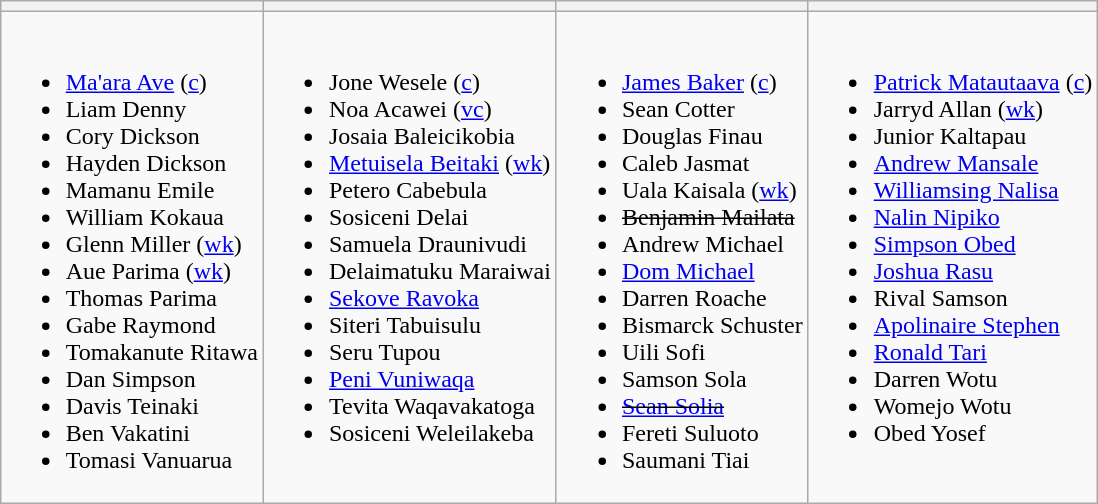<table class="wikitable" style="text-align:left; margin:auto">
<tr>
<th></th>
<th></th>
<th></th>
<th></th>
</tr>
<tr>
<td valign=top><br><ul><li><a href='#'>Ma'ara Ave</a> (<a href='#'>c</a>)</li><li>Liam Denny</li><li>Cory Dickson</li><li>Hayden Dickson</li><li>Mamanu Emile</li><li>William Kokaua</li><li>Glenn Miller (<a href='#'>wk</a>)</li><li>Aue Parima (<a href='#'>wk</a>)</li><li>Thomas Parima</li><li>Gabe Raymond</li><li>Tomakanute Ritawa</li><li>Dan Simpson</li><li>Davis Teinaki</li><li>Ben Vakatini</li><li>Tomasi Vanuarua</li></ul></td>
<td valign=top><br><ul><li>Jone Wesele (<a href='#'>c</a>)</li><li>Noa Acawei (<a href='#'>vc</a>)</li><li>Josaia Baleicikobia</li><li><a href='#'>Metuisela Beitaki</a> (<a href='#'>wk</a>)</li><li>Petero Cabebula</li><li>Sosiceni Delai</li><li>Samuela Draunivudi</li><li>Delaimatuku Maraiwai</li><li><a href='#'>Sekove Ravoka</a></li><li>Siteri Tabuisulu</li><li>Seru Tupou</li><li><a href='#'>Peni Vuniwaqa</a></li><li>Tevita Waqavakatoga</li><li>Sosiceni Weleilakeba</li></ul></td>
<td valign=top><br><ul><li><a href='#'>James Baker</a> (<a href='#'>c</a>)</li><li>Sean Cotter</li><li>Douglas Finau</li><li>Caleb Jasmat</li><li>Uala Kaisala (<a href='#'>wk</a>)</li><li><s>Benjamin Mailata</s></li><li>Andrew Michael</li><li><a href='#'>Dom Michael</a></li><li>Darren Roache</li><li>Bismarck Schuster</li><li>Uili Sofi</li><li>Samson Sola</li><li><s><a href='#'>Sean Solia</a></s></li><li>Fereti Suluoto</li><li>Saumani Tiai</li></ul></td>
<td valign=top><br><ul><li><a href='#'>Patrick Matautaava</a> (<a href='#'>c</a>)</li><li>Jarryd Allan (<a href='#'>wk</a>)</li><li>Junior Kaltapau</li><li><a href='#'>Andrew Mansale</a></li><li><a href='#'>Williamsing Nalisa</a></li><li><a href='#'>Nalin Nipiko</a></li><li><a href='#'>Simpson Obed</a></li><li><a href='#'>Joshua Rasu</a></li><li>Rival Samson</li><li><a href='#'>Apolinaire Stephen</a></li><li><a href='#'>Ronald Tari</a></li><li>Darren Wotu</li><li>Womejo Wotu</li><li>Obed Yosef</li></ul></td>
</tr>
</table>
